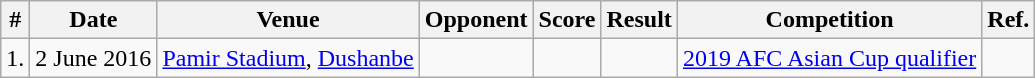<table class="wikitable">
<tr>
<th>#</th>
<th>Date</th>
<th>Venue</th>
<th>Opponent</th>
<th>Score</th>
<th>Result</th>
<th>Competition</th>
<th>Ref.</th>
</tr>
<tr>
<td>1.</td>
<td>2 June 2016</td>
<td><a href='#'>Pamir Stadium</a>, <a href='#'>Dushanbe</a></td>
<td></td>
<td></td>
<td></td>
<td><a href='#'>2019 AFC Asian Cup qualifier</a></td>
<td></td>
</tr>
</table>
